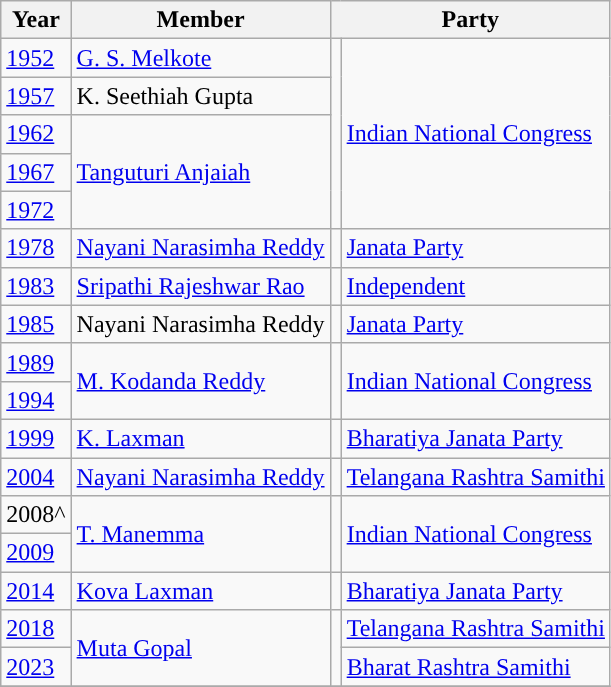<table class="wikitable">
<tr>
<th>Year</th>
<th>Member</th>
<th colspan="2">Party</th>
</tr>
<tr>
<td><a href='#'>1952</a></td>
<td><a href='#'>G. S. Melkote</a></td>
<td rowspan="5" style="background-color: "></td>
<td rowspan="5"><a href='#'>Indian National Congress</a></td>
</tr>
<tr>
<td><a href='#'>1957</a></td>
<td>K. Seethiah Gupta</td>
</tr>
<tr>
<td><a href='#'>1962</a></td>
<td rowspan="3"><a href='#'>Tanguturi Anjaiah</a></td>
</tr>
<tr>
<td><a href='#'>1967</a></td>
</tr>
<tr>
<td><a href='#'>1972</a></td>
</tr>
<tr>
<td><a href='#'>1978</a></td>
<td><a href='#'>Nayani Narasimha Reddy</a></td>
<td style="background-color: "></td>
<td><a href='#'>Janata Party</a></td>
</tr>
<tr>
<td><a href='#'>1983</a></td>
<td><a href='#'>Sripathi Rajeshwar Rao</a></td>
<td style="background-color: "></td>
<td><a href='#'>Independent</a></td>
</tr>
<tr>
<td><a href='#'>1985</a></td>
<td>Nayani Narasimha Reddy</td>
<td style="background-color: "></td>
<td><a href='#'>Janata Party</a></td>
</tr>
<tr>
<td><a href='#'>1989</a></td>
<td rowspan="2"><a href='#'>M. Kodanda Reddy</a></td>
<td rowspan="2" style="background-color: "></td>
<td rowspan="2"><a href='#'>Indian National Congress</a></td>
</tr>
<tr>
<td><a href='#'>1994</a></td>
</tr>
<tr>
<td><a href='#'>1999</a></td>
<td><a href='#'>K. Laxman</a></td>
<td style="background-color: "></td>
<td><a href='#'>Bharatiya Janata Party</a></td>
</tr>
<tr>
<td><a href='#'>2004</a></td>
<td><a href='#'>Nayani Narasimha Reddy</a></td>
<td style="background-color: "></td>
<td><a href='#'>Telangana Rashtra Samithi</a></td>
</tr>
<tr>
<td>2008^</td>
<td rowspan="2"><a href='#'>T. Manemma</a></td>
<td rowspan="2" style="background-color: "></td>
<td rowspan="2"><a href='#'>Indian National Congress</a></td>
</tr>
<tr>
<td><a href='#'>2009</a></td>
</tr>
<tr>
<td><a href='#'>2014</a></td>
<td><a href='#'>Kova Laxman</a></td>
<td style="background-color: "></td>
<td><a href='#'>Bharatiya Janata Party</a></td>
</tr>
<tr>
<td><a href='#'>2018</a></td>
<td rowspan="2"><a href='#'>Muta Gopal</a></td>
<td rowspan="2" style="background-color: "></td>
<td><a href='#'>Telangana Rashtra Samithi</a></td>
</tr>
<tr>
<td><a href='#'>2023</a></td>
<td><a href='#'>Bharat Rashtra Samithi</a></td>
</tr>
<tr>
</tr>
</table>
